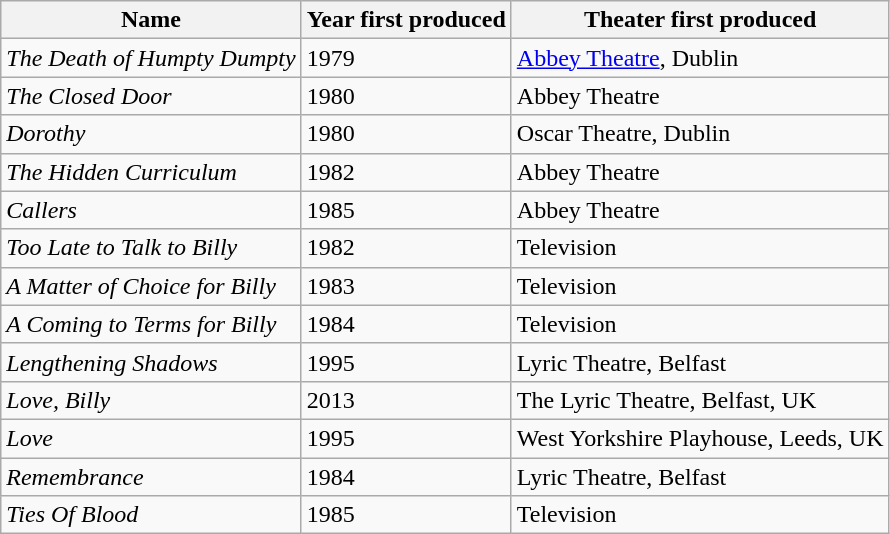<table class="wikitable" border="1">
<tr>
<th>Name</th>
<th>Year first produced</th>
<th>Theater first produced</th>
</tr>
<tr>
<td><em>The Death of Humpty Dumpty</em></td>
<td>1979</td>
<td><a href='#'>Abbey Theatre</a>, Dublin</td>
</tr>
<tr>
<td><em>The Closed Door</em></td>
<td>1980</td>
<td>Abbey Theatre</td>
</tr>
<tr>
<td><em>Dorothy</em></td>
<td>1980</td>
<td>Oscar Theatre, Dublin</td>
</tr>
<tr>
<td><em>The Hidden Curriculum</em></td>
<td>1982</td>
<td>Abbey Theatre</td>
</tr>
<tr>
<td><em>Callers</em></td>
<td>1985</td>
<td>Abbey Theatre</td>
</tr>
<tr>
<td><em>Too Late to Talk to Billy</em></td>
<td>1982</td>
<td>Television</td>
</tr>
<tr>
<td><em>A Matter of Choice for Billy</em></td>
<td>1983</td>
<td>Television</td>
</tr>
<tr>
<td><em>A Coming to Terms for Billy</em></td>
<td>1984</td>
<td>Television</td>
</tr>
<tr>
<td><em>Lengthening Shadows</em></td>
<td>1995</td>
<td>Lyric Theatre, Belfast</td>
</tr>
<tr>
<td><em>Love, Billy</em></td>
<td>2013</td>
<td>The Lyric Theatre, Belfast, UK</td>
</tr>
<tr>
<td><em>Love</em></td>
<td>1995</td>
<td>West Yorkshire Playhouse, Leeds, UK</td>
</tr>
<tr>
<td><em>Remembrance</em></td>
<td>1984</td>
<td>Lyric Theatre, Belfast</td>
</tr>
<tr>
<td><em>Ties Of Blood</em></td>
<td>1985</td>
<td>Television</td>
</tr>
</table>
